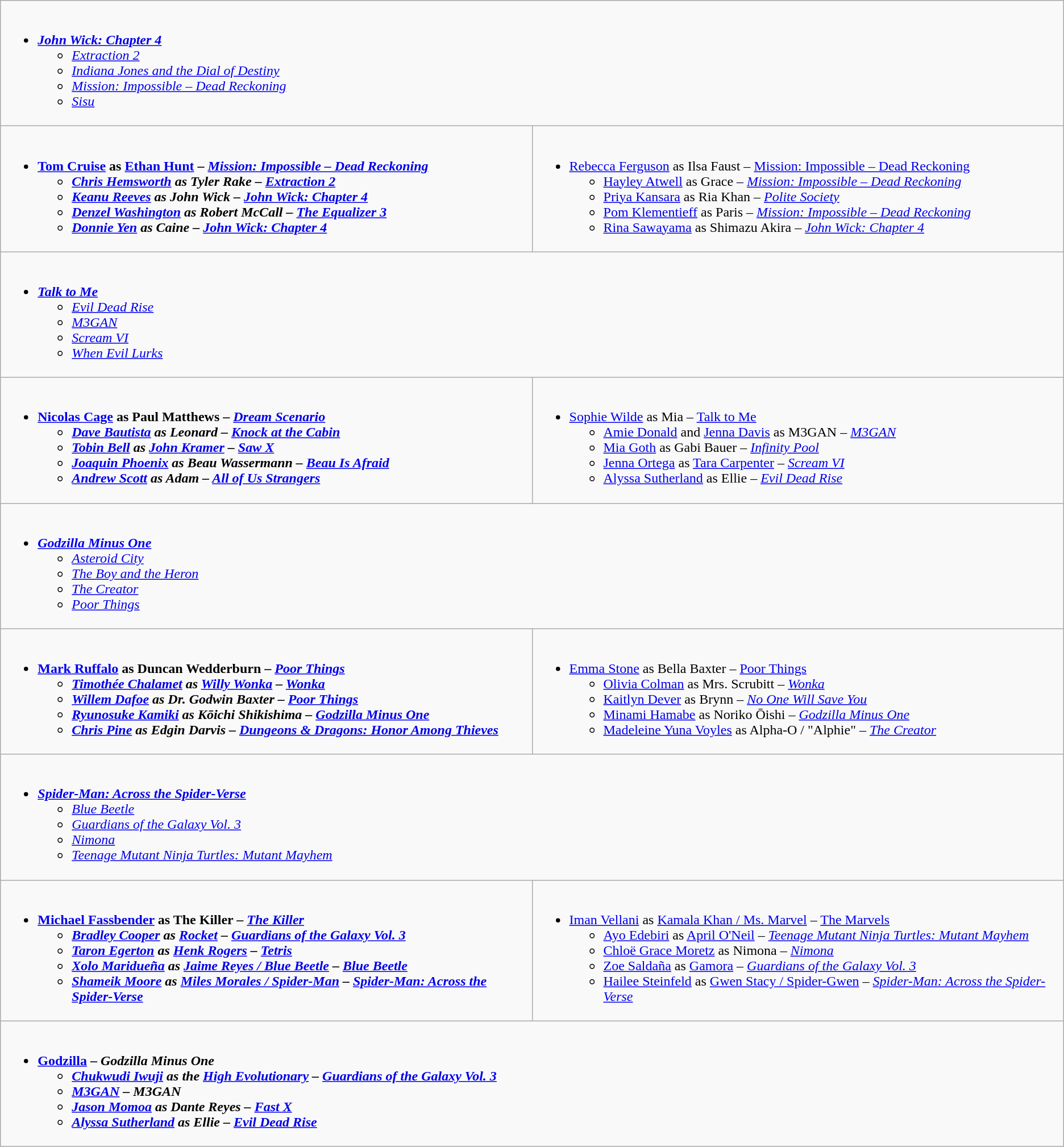<table class="wikitable">
<tr>
<td colspan="2" style="vertical-align:top; width:50%;"><br><ul><li><strong><em><a href='#'>John Wick: Chapter 4</a></em></strong><ul><li><em><a href='#'>Extraction 2</a></em></li><li><em><a href='#'>Indiana Jones and the Dial of Destiny</a></em></li><li><em><a href='#'>Mission: Impossible – Dead Reckoning</a></em></li><li><em><a href='#'>Sisu</a></em></li></ul></li></ul></td>
</tr>
<tr>
<td style="vertical-align:top; width:50%;"><br><ul><li><strong><a href='#'>Tom Cruise</a> as <a href='#'>Ethan Hunt</a> – <em><a href='#'>Mission: Impossible – Dead Reckoning</a><strong><em><ul><li><a href='#'>Chris Hemsworth</a> as Tyler Rake – </em><a href='#'>Extraction 2</a><em></li><li><a href='#'>Keanu Reeves</a> as John Wick – </em><a href='#'>John Wick: Chapter 4</a><em></li><li><a href='#'>Denzel Washington</a> as Robert McCall – </em><a href='#'>The Equalizer 3</a><em></li><li><a href='#'>Donnie Yen</a> as Caine – </em><a href='#'>John Wick: Chapter 4</a><em></li></ul></li></ul></td>
<td style="vertical-align:top; width:50%;"><br><ul><li></strong><a href='#'>Rebecca Ferguson</a> as Ilsa Faust – </em><a href='#'>Mission: Impossible – Dead Reckoning</a></em></strong><ul><li><a href='#'>Hayley Atwell</a> as Grace – <em><a href='#'>Mission: Impossible – Dead Reckoning</a></em></li><li><a href='#'>Priya Kansara</a> as Ria Khan – <em><a href='#'>Polite Society</a></em></li><li><a href='#'>Pom Klementieff</a> as Paris – <em><a href='#'>Mission: Impossible – Dead Reckoning</a></em></li><li><a href='#'>Rina Sawayama</a> as Shimazu Akira – <em><a href='#'>John Wick: Chapter 4</a></em></li></ul></li></ul></td>
</tr>
<tr>
<td colspan="2" style="vertical-align:top; width:50%;"><br><ul><li><strong><em><a href='#'>Talk to Me</a></em></strong><ul><li><em><a href='#'>Evil Dead Rise</a></em></li><li><em><a href='#'>M3GAN</a></em></li><li><em><a href='#'>Scream VI</a></em></li><li><em><a href='#'>When Evil Lurks</a></em></li></ul></li></ul></td>
</tr>
<tr>
<td style="vertical-align:top; width:50%;"><br><ul><li><strong><a href='#'>Nicolas Cage</a> as Paul Matthews – <em><a href='#'>Dream Scenario</a><strong><em><ul><li><a href='#'>Dave Bautista</a> as Leonard – </em><a href='#'>Knock at the Cabin</a><em></li><li><a href='#'>Tobin Bell</a> as <a href='#'>John Kramer</a> – </em><a href='#'>Saw X</a><em></li><li><a href='#'>Joaquin Phoenix</a> as Beau Wassermann – </em><a href='#'>Beau Is Afraid</a><em></li><li><a href='#'>Andrew Scott</a> as Adam – </em><a href='#'>All of Us Strangers</a><em></li></ul></li></ul></td>
<td style="vertical-align:top; width:50%;"><br><ul><li></strong><a href='#'>Sophie Wilde</a> as Mia – </em><a href='#'>Talk to Me</a></em></strong><ul><li><a href='#'>Amie Donald</a> and <a href='#'>Jenna Davis</a> as M3GAN – <em><a href='#'>M3GAN</a></em></li><li><a href='#'>Mia Goth</a> as Gabi Bauer – <em><a href='#'>Infinity Pool</a></em></li><li><a href='#'>Jenna Ortega</a> as <a href='#'>Tara Carpenter</a> – <em><a href='#'>Scream VI</a></em></li><li><a href='#'>Alyssa Sutherland</a> as Ellie – <em><a href='#'>Evil Dead Rise</a></em></li></ul></li></ul></td>
</tr>
<tr>
<td colspan="2" style="vertical-align:top; width:50%;"><br><ul><li><strong><em><a href='#'>Godzilla Minus One</a></em></strong><ul><li><em><a href='#'>Asteroid City</a></em></li><li><em><a href='#'>The Boy and the Heron</a></em></li><li><em><a href='#'>The Creator</a></em></li><li><em><a href='#'>Poor Things</a></em></li></ul></li></ul></td>
</tr>
<tr>
<td style="vertical-align:top; width:50%;"><br><ul><li><strong><a href='#'>Mark Ruffalo</a> as Duncan Wedderburn – <em><a href='#'>Poor Things</a><strong><em><ul><li><a href='#'>Timothée Chalamet</a> as <a href='#'>Willy Wonka</a> – </em><a href='#'>Wonka</a><em></li><li><a href='#'>Willem Dafoe</a> as Dr. Godwin Baxter – </em><a href='#'>Poor Things</a><em></li><li><a href='#'>Ryunosuke Kamiki</a> as Kōichi Shikishima – </em><a href='#'>Godzilla Minus One</a><em></li><li><a href='#'>Chris Pine</a> as Edgin Darvis – </em><a href='#'>Dungeons & Dragons: Honor Among Thieves</a><em></li></ul></li></ul></td>
<td style="vertical-align:top; width:50%;"><br><ul><li></strong><a href='#'>Emma Stone</a> as Bella Baxter – </em><a href='#'>Poor Things</a></em></strong><ul><li><a href='#'>Olivia Colman</a> as Mrs. Scrubitt – <em><a href='#'>Wonka</a></em></li><li><a href='#'>Kaitlyn Dever</a> as Brynn – <em><a href='#'>No One Will Save You</a></em></li><li><a href='#'>Minami Hamabe</a> as Noriko Ōishi – <em><a href='#'>Godzilla Minus One</a></em></li><li><a href='#'>Madeleine Yuna Voyles</a> as Alpha-O / "Alphie" – <em><a href='#'>The Creator</a></em></li></ul></li></ul></td>
</tr>
<tr>
<td colspan="2" style="vertical-align:top; width:50%;"><br><ul><li><strong><em><a href='#'>Spider-Man: Across the Spider-Verse</a></em></strong><ul><li><em><a href='#'>Blue Beetle</a></em></li><li><em><a href='#'>Guardians of the Galaxy Vol. 3</a></em></li><li><em><a href='#'>Nimona</a></em></li><li><em><a href='#'>Teenage Mutant Ninja Turtles: Mutant Mayhem</a></em></li></ul></li></ul></td>
</tr>
<tr>
<td style="vertical-align:top; width:50%;"><br><ul><li><strong><a href='#'>Michael Fassbender</a> as The Killer – <em><a href='#'>The Killer</a><strong><em><ul><li><a href='#'>Bradley Cooper</a> as <a href='#'>Rocket</a> – </em><a href='#'>Guardians of the Galaxy Vol. 3</a><em></li><li><a href='#'>Taron Egerton</a> as <a href='#'>Henk Rogers</a> – </em><a href='#'>Tetris</a><em></li><li><a href='#'>Xolo Maridueña</a> as <a href='#'>Jaime Reyes / Blue Beetle</a> – </em><a href='#'>Blue Beetle</a><em></li><li><a href='#'>Shameik Moore</a> as <a href='#'>Miles Morales / Spider-Man</a> – </em><a href='#'>Spider-Man: Across the Spider-Verse</a><em></li></ul></li></ul></td>
<td style="vertical-align:top; width:50%;"><br><ul><li></strong><a href='#'>Iman Vellani</a> as <a href='#'>Kamala Khan / Ms. Marvel</a> – </em><a href='#'>The Marvels</a></em></strong><ul><li><a href='#'>Ayo Edebiri</a> as <a href='#'>April O'Neil</a> – <em><a href='#'>Teenage Mutant Ninja Turtles: Mutant Mayhem</a></em></li><li><a href='#'>Chloë Grace Moretz</a> as Nimona – <em><a href='#'>Nimona</a></em></li><li><a href='#'>Zoe Saldaña</a> as <a href='#'>Gamora</a> – <em><a href='#'>Guardians of the Galaxy Vol. 3</a></em></li><li><a href='#'>Hailee Steinfeld</a> as <a href='#'>Gwen Stacy / Spider-Gwen</a> – <em><a href='#'>Spider-Man: Across the Spider-Verse</a></em></li></ul></li></ul></td>
</tr>
<tr>
<td colspan="2" style="vertical-align:top; width:50%;"><br><ul><li><strong><a href='#'>Godzilla</a> – <em>Godzilla Minus One<strong><em><ul><li><a href='#'>Chukwudi Iwuji</a> as the <a href='#'>High Evolutionary</a> – </em><a href='#'>Guardians of the Galaxy Vol. 3</a><em></li><li><a href='#'>M3GAN</a> – </em>M3GAN<em></li><li><a href='#'>Jason Momoa</a> as Dante Reyes – </em><a href='#'>Fast X</a><em></li><li><a href='#'>Alyssa Sutherland</a> as Ellie – </em><a href='#'>Evil Dead Rise</a><em></li></ul></li></ul></td>
</tr>
</table>
